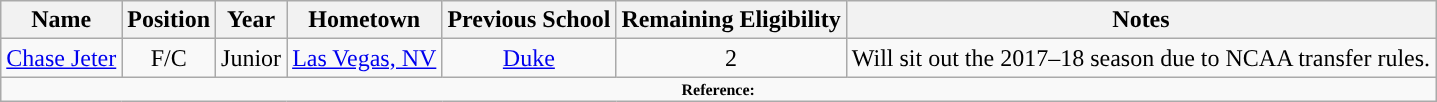<table class="wikitable" style="text-align: center">
<tr align=center>
<th>Name</th>
<th>Position</th>
<th>Year</th>
<th>Hometown</th>
<th>Previous School</th>
<th>Remaining Eligibility</th>
<th>Notes</th>
</tr>
<tr>
<td><a href='#'>Chase Jeter</a></td>
<td>F/C</td>
<td>Junior</td>
<td><a href='#'>Las Vegas, NV</a></td>
<td><a href='#'>Duke</a></td>
<td>2</td>
<td>Will sit out the 2017–18 season due to NCAA transfer rules.</td>
</tr>
<tr>
<td colspan="7" style="font-size:8pt; text-align:center;"><strong>Reference:</strong></td>
</tr>
</table>
